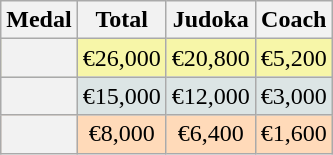<table class=wikitable style="text-align:center;">
<tr>
<th>Medal</th>
<th>Total</th>
<th>Judoka</th>
<th>Coach</th>
</tr>
<tr bgcolor=F7F6A8>
<th></th>
<td>€26,000</td>
<td>€20,800</td>
<td>€5,200</td>
</tr>
<tr bgcolor=DCE5E5>
<th></th>
<td>€15,000</td>
<td>€12,000</td>
<td>€3,000</td>
</tr>
<tr bgcolor=FFDAB9>
<th></th>
<td>€8,000</td>
<td>€6,400</td>
<td>€1,600</td>
</tr>
</table>
